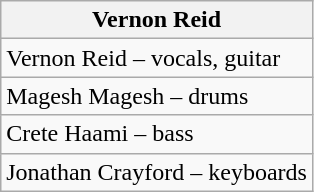<table class="wikitable">
<tr>
<th>Vernon Reid</th>
</tr>
<tr>
<td>Vernon Reid – vocals, guitar</td>
</tr>
<tr>
<td>Magesh Magesh – drums</td>
</tr>
<tr>
<td>Crete Haami – bass</td>
</tr>
<tr>
<td>Jonathan Crayford – keyboards</td>
</tr>
</table>
